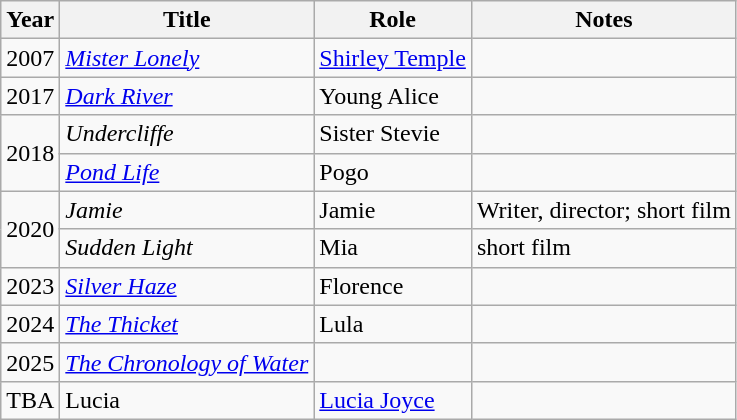<table class=wikitable>
<tr>
<th>Year</th>
<th>Title</th>
<th>Role</th>
<th>Notes</th>
</tr>
<tr>
<td>2007</td>
<td><em><a href='#'>Mister Lonely</a></em></td>
<td><a href='#'>Shirley Temple</a></td>
<td></td>
</tr>
<tr>
<td>2017</td>
<td><em><a href='#'>Dark River</a></em></td>
<td>Young Alice</td>
<td></td>
</tr>
<tr>
<td rowspan="2">2018</td>
<td><em>Undercliffe</em></td>
<td>Sister Stevie</td>
<td></td>
</tr>
<tr>
<td><em><a href='#'>Pond Life</a></em></td>
<td>Pogo</td>
<td></td>
</tr>
<tr>
<td rowspan="2">2020</td>
<td><em>Jamie</em></td>
<td>Jamie</td>
<td>Writer, director; short film</td>
</tr>
<tr>
<td><em>Sudden Light</em></td>
<td>Mia</td>
<td>short film</td>
</tr>
<tr>
<td>2023</td>
<td><em><a href='#'>Silver Haze</a></em></td>
<td>Florence</td>
<td></td>
</tr>
<tr>
<td>2024</td>
<td><em><a href='#'>The Thicket</a></em></td>
<td>Lula</td>
<td></td>
</tr>
<tr>
<td>2025</td>
<td><em><a href='#'>The Chronology of Water</a></td>
<td></td>
<td></td>
</tr>
<tr>
<td>TBA</td>
<td></em>Lucia<em></td>
<td><a href='#'>Lucia Joyce</a></td>
<td></td>
</tr>
</table>
